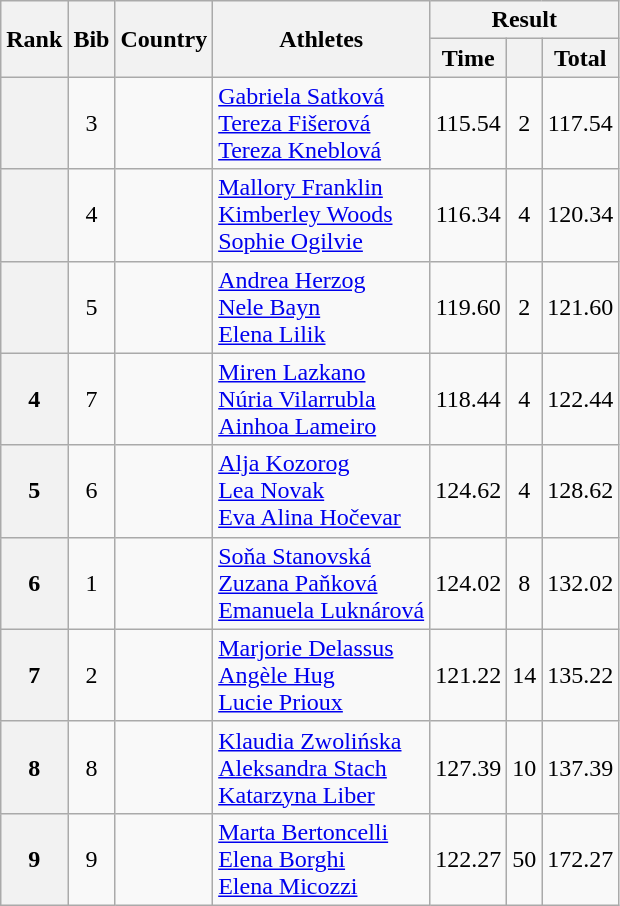<table class="wikitable" style="text-align:center">
<tr>
<th rowspan=2>Rank</th>
<th rowspan=2>Bib</th>
<th rowspan=2>Country</th>
<th rowspan=2>Athletes</th>
<th colspan=3>Result</th>
</tr>
<tr>
<th>Time</th>
<th></th>
<th>Total</th>
</tr>
<tr>
<th></th>
<td>3</td>
<td align=left></td>
<td align=left><a href='#'>Gabriela Satková</a><br><a href='#'>Tereza Fišerová</a><br><a href='#'>Tereza Kneblová</a></td>
<td>115.54</td>
<td>2</td>
<td>117.54</td>
</tr>
<tr>
<th></th>
<td>4</td>
<td align=left></td>
<td align=left><a href='#'>Mallory Franklin</a><br><a href='#'>Kimberley Woods</a><br><a href='#'>Sophie Ogilvie</a></td>
<td>116.34</td>
<td>4</td>
<td>120.34</td>
</tr>
<tr>
<th></th>
<td>5</td>
<td align=left></td>
<td align=left><a href='#'>Andrea Herzog</a><br><a href='#'>Nele Bayn</a><br><a href='#'>Elena Lilik</a></td>
<td>119.60</td>
<td>2</td>
<td>121.60</td>
</tr>
<tr>
<th>4</th>
<td>7</td>
<td align=left></td>
<td align=left><a href='#'>Miren Lazkano</a><br><a href='#'>Núria Vilarrubla</a><br><a href='#'>Ainhoa Lameiro</a></td>
<td>118.44</td>
<td>4</td>
<td>122.44</td>
</tr>
<tr>
<th>5</th>
<td>6</td>
<td align=left></td>
<td align=left><a href='#'>Alja Kozorog</a><br><a href='#'>Lea Novak</a><br><a href='#'>Eva Alina Hočevar</a></td>
<td>124.62</td>
<td>4</td>
<td>128.62</td>
</tr>
<tr>
<th>6</th>
<td>1</td>
<td align=left></td>
<td align=left><a href='#'>Soňa Stanovská</a><br><a href='#'>Zuzana Paňková</a><br><a href='#'>Emanuela Luknárová</a></td>
<td>124.02</td>
<td>8</td>
<td>132.02</td>
</tr>
<tr>
<th>7</th>
<td>2</td>
<td align=left></td>
<td align=left><a href='#'>Marjorie Delassus</a><br><a href='#'>Angèle Hug</a><br><a href='#'>Lucie Prioux</a></td>
<td>121.22</td>
<td>14</td>
<td>135.22</td>
</tr>
<tr>
<th>8</th>
<td>8</td>
<td align=left></td>
<td align=left><a href='#'>Klaudia Zwolińska</a><br><a href='#'>Aleksandra Stach</a><br><a href='#'>Katarzyna Liber</a></td>
<td>127.39</td>
<td>10</td>
<td>137.39</td>
</tr>
<tr>
<th>9</th>
<td>9</td>
<td align=left></td>
<td align=left><a href='#'>Marta Bertoncelli</a><br><a href='#'>Elena Borghi</a><br><a href='#'>Elena Micozzi</a></td>
<td>122.27</td>
<td>50</td>
<td>172.27</td>
</tr>
</table>
